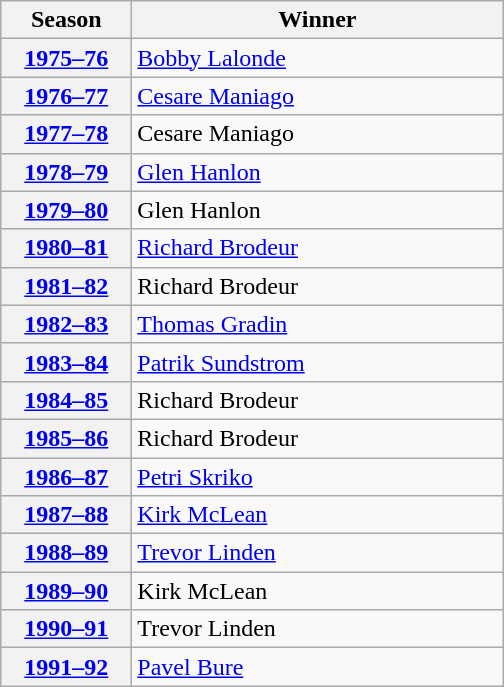<table class="wikitable">
<tr>
<th scope="col" style="width:5em">Season</th>
<th scope="col" style="width:15em">Winner</th>
</tr>
<tr>
<th scope="row"><a href='#'>1975–76</a></th>
<td><a href='#'>Bobby Lalonde</a></td>
</tr>
<tr>
<th scope="row"><a href='#'>1976–77</a></th>
<td><a href='#'>Cesare Maniago</a></td>
</tr>
<tr>
<th scope="row"><a href='#'>1977–78</a></th>
<td>Cesare Maniago</td>
</tr>
<tr>
<th scope="row"><a href='#'>1978–79</a></th>
<td><a href='#'>Glen Hanlon</a></td>
</tr>
<tr>
<th scope="row"><a href='#'>1979–80</a></th>
<td>Glen Hanlon</td>
</tr>
<tr>
<th scope="row"><a href='#'>1980–81</a></th>
<td><a href='#'>Richard Brodeur</a></td>
</tr>
<tr>
<th scope="row"><a href='#'>1981–82</a></th>
<td>Richard Brodeur</td>
</tr>
<tr>
<th scope="row"><a href='#'>1982–83</a></th>
<td><a href='#'>Thomas Gradin</a></td>
</tr>
<tr>
<th scope="row"><a href='#'>1983–84</a></th>
<td><a href='#'>Patrik Sundstrom</a></td>
</tr>
<tr>
<th scope="row"><a href='#'>1984–85</a></th>
<td>Richard Brodeur</td>
</tr>
<tr>
<th scope="row"><a href='#'>1985–86</a></th>
<td>Richard Brodeur</td>
</tr>
<tr>
<th scope="row"><a href='#'>1986–87</a></th>
<td><a href='#'>Petri Skriko</a></td>
</tr>
<tr>
<th scope="row"><a href='#'>1987–88</a></th>
<td><a href='#'>Kirk McLean</a></td>
</tr>
<tr>
<th scope="row"><a href='#'>1988–89</a></th>
<td><a href='#'>Trevor Linden</a></td>
</tr>
<tr>
<th scope="row"><a href='#'>1989–90</a></th>
<td>Kirk McLean</td>
</tr>
<tr>
<th scope="row"><a href='#'>1990–91</a></th>
<td>Trevor Linden</td>
</tr>
<tr>
<th scope="row"><a href='#'>1991–92</a></th>
<td><a href='#'>Pavel Bure</a></td>
</tr>
</table>
